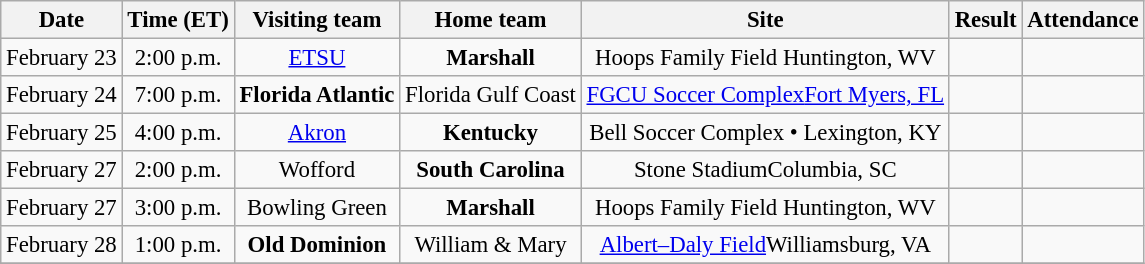<table class="wikitable" style="font-size:95%; text-align: center;">
<tr>
<th>Date</th>
<th>Time (ET)</th>
<th>Visiting team</th>
<th>Home team</th>
<th>Site</th>
<th>Result</th>
<th>Attendance</th>
</tr>
<tr>
<td>February 23</td>
<td>2:00 p.m.</td>
<td><a href='#'>ETSU</a></td>
<td><strong>Marshall</strong></td>
<td>Hoops Family Field Huntington, WV</td>
<td></td>
<td></td>
</tr>
<tr>
<td>February 24</td>
<td>7:00 p.m.</td>
<td><strong>Florida Atlantic</strong></td>
<td>Florida Gulf Coast</td>
<td><a href='#'>FGCU Soccer Complex</a><a href='#'>Fort Myers, FL</a></td>
<td></td>
<td></td>
</tr>
<tr>
<td>February 25</td>
<td>4:00 p.m.</td>
<td><a href='#'>Akron</a></td>
<td><strong>Kentucky</strong></td>
<td>Bell Soccer Complex • Lexington, KY</td>
<td></td>
<td></td>
</tr>
<tr>
<td>February 27</td>
<td>2:00 p.m.</td>
<td>Wofford</td>
<td><strong>South Carolina</strong></td>
<td>Stone StadiumColumbia, SC</td>
<td></td>
<td></td>
</tr>
<tr>
<td>February 27</td>
<td>3:00 p.m.</td>
<td>Bowling Green</td>
<td><strong>Marshall</strong></td>
<td>Hoops Family Field Huntington, WV</td>
<td></td>
<td></td>
</tr>
<tr>
<td>February 28</td>
<td>1:00 p.m.</td>
<td><strong>Old Dominion</strong></td>
<td>William & Mary</td>
<td><a href='#'>Albert–Daly Field</a>Williamsburg, VA</td>
<td></td>
<td></td>
</tr>
<tr>
</tr>
</table>
